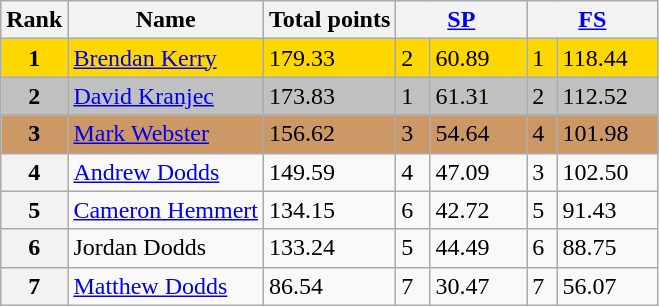<table class="wikitable sortable">
<tr>
<th>Rank</th>
<th>Name</th>
<th>Total points</th>
<th colspan="2" width="80px"><a href='#'>SP</a></th>
<th colspan="2" width="80px"><a href='#'>FS</a></th>
</tr>
<tr bgcolor="gold">
<td align="center"><strong>1</strong></td>
<td><a href='#'>Brendan Kerry</a></td>
<td>179.33</td>
<td>2</td>
<td>60.89</td>
<td>1</td>
<td>118.44</td>
</tr>
<tr bgcolor="silver">
<td align="center"><strong>2</strong></td>
<td><a href='#'>David Kranjec</a></td>
<td>173.83</td>
<td>1</td>
<td>61.31</td>
<td>2</td>
<td>112.52</td>
</tr>
<tr bgcolor="cc9966">
<td align="center"><strong>3</strong></td>
<td><a href='#'>Mark Webster</a></td>
<td>156.62</td>
<td>3</td>
<td>54.64</td>
<td>4</td>
<td>101.98</td>
</tr>
<tr>
<th>4</th>
<td><a href='#'>Andrew Dodds</a></td>
<td>149.59</td>
<td>4</td>
<td>47.09</td>
<td>3</td>
<td>102.50</td>
</tr>
<tr>
<th>5</th>
<td><a href='#'>Cameron Hemmert</a></td>
<td>134.15</td>
<td>6</td>
<td>42.72</td>
<td>5</td>
<td>91.43</td>
</tr>
<tr>
<th>6</th>
<td>Jordan Dodds</td>
<td>133.24</td>
<td>5</td>
<td>44.49</td>
<td>6</td>
<td>88.75</td>
</tr>
<tr>
<th>7</th>
<td><a href='#'>Matthew Dodds</a></td>
<td>86.54</td>
<td>7</td>
<td>30.47</td>
<td>7</td>
<td>56.07</td>
</tr>
</table>
